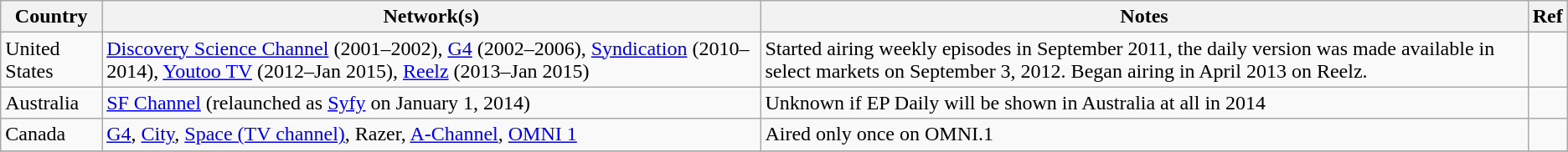<table class="wikitable">
<tr>
<th>Country</th>
<th>Network(s)</th>
<th>Notes</th>
<th>Ref</th>
</tr>
<tr>
<td>United States</td>
<td><a href='#'>Discovery Science Channel</a> (2001–2002), <a href='#'>G4</a> (2002–2006), <a href='#'>Syndication</a> (2010–2014), <a href='#'>Youtoo TV</a> (2012–Jan 2015), <a href='#'>Reelz</a> (2013–Jan 2015)</td>
<td>Started airing weekly episodes in September 2011, the daily version was made available in select markets on September 3, 2012. Began airing in April 2013 on Reelz.</td>
<td></td>
</tr>
<tr>
<td>Australia</td>
<td><a href='#'>SF Channel</a> (relaunched as <a href='#'>Syfy</a> on January 1, 2014)</td>
<td>Unknown if EP Daily will be shown in Australia at all in 2014</td>
<td></td>
</tr>
<tr>
<td>Canada</td>
<td><a href='#'>G4</a>, <a href='#'>City</a>, <a href='#'>Space (TV channel)</a>, Razer, <a href='#'>A-Channel</a>, <a href='#'>OMNI 1</a></td>
<td>Aired only once on OMNI.1</td>
<td></td>
</tr>
<tr>
</tr>
</table>
